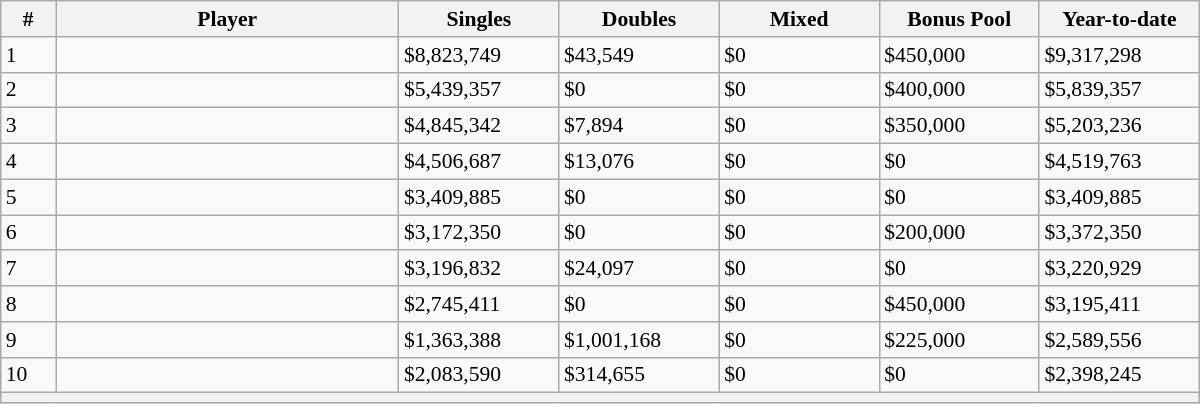<table class="wikitable collapsible collapsed" style="margin:1em auto; font-size:90%">
<tr>
<th style="width:30px;">#</th>
<th style="width:222px;">Player</th>
<th style="width:100px;">Singles</th>
<th style="width:100px;">Doubles</th>
<th style="width:100px;">Mixed</th>
<th style="width:100px;">Bonus Pool</th>
<th style="width:100px;">Year-to-date</th>
</tr>
<tr style="text-align:left;">
<td>1</td>
<td style="text-align:left;"></td>
<td>$8,823,749</td>
<td>$43,549</td>
<td>$0</td>
<td>$450,000</td>
<td>$9,317,298</td>
</tr>
<tr style="text-align:left;">
<td>2</td>
<td style="text-align:left;"></td>
<td>$5,439,357</td>
<td>$0</td>
<td>$0</td>
<td>$400,000</td>
<td>$5,839,357</td>
</tr>
<tr style="text-align:left;">
<td>3</td>
<td style="text-align:left;"></td>
<td>$4,845,342</td>
<td>$7,894</td>
<td>$0</td>
<td>$350,000</td>
<td>$5,203,236</td>
</tr>
<tr style="text-align:left;">
<td>4</td>
<td style="text-align:left;"></td>
<td>$4,506,687</td>
<td>$13,076</td>
<td>$0</td>
<td>$0</td>
<td>$4,519,763</td>
</tr>
<tr style="text-align:left;">
<td>5</td>
<td style="text-align:left;"></td>
<td>$3,409,885</td>
<td>$0</td>
<td>$0</td>
<td>$0</td>
<td>$3,409,885</td>
</tr>
<tr style="text-align:left;">
<td>6</td>
<td style="text-align:left;"></td>
<td>$3,172,350</td>
<td>$0</td>
<td>$0</td>
<td>$200,000</td>
<td>$3,372,350</td>
</tr>
<tr style="text-align:left;">
<td>7</td>
<td style="text-align:left;"></td>
<td>$3,196,832</td>
<td>$24,097</td>
<td>$0</td>
<td>$0</td>
<td>$3,220,929</td>
</tr>
<tr style="text-align:left;">
<td>8</td>
<td style="text-align:left;"></td>
<td>$2,745,411</td>
<td>$0</td>
<td>$0</td>
<td>$450,000</td>
<td>$3,195,411</td>
</tr>
<tr style="text-align:left;">
<td>9</td>
<td style="text-align:left;"></td>
<td>$1,363,388</td>
<td>$1,001,168</td>
<td>$0</td>
<td>$225,000</td>
<td>$2,589,556</td>
</tr>
<tr style="text-align:left;">
<td>10</td>
<td style="text-align:left;"></td>
<td>$2,083,590</td>
<td>$314,655</td>
<td>$0</td>
<td>$0</td>
<td>$2,398,245</td>
</tr>
<tr class="sortbottom">
<th colspan=7></th>
</tr>
</table>
